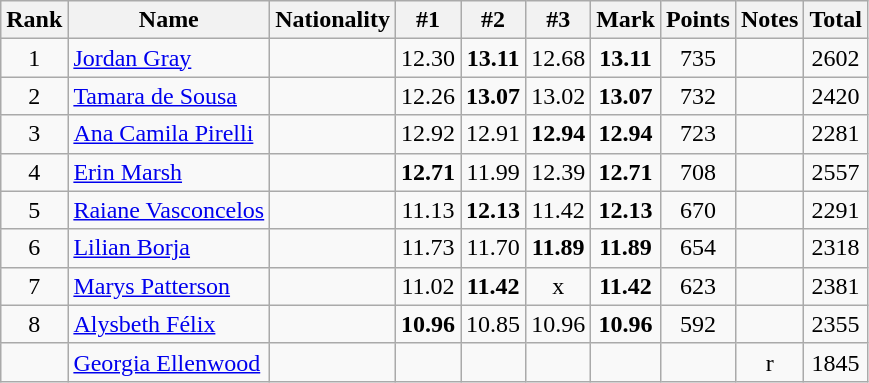<table class="wikitable sortable" style="text-align:center">
<tr>
<th>Rank</th>
<th>Name</th>
<th>Nationality</th>
<th>#1</th>
<th>#2</th>
<th>#3</th>
<th>Mark</th>
<th>Points</th>
<th>Notes</th>
<th>Total</th>
</tr>
<tr>
<td>1</td>
<td align=left><a href='#'>Jordan Gray</a></td>
<td align=left></td>
<td>12.30</td>
<td><strong>13.11</strong></td>
<td>12.68</td>
<td><strong>13.11</strong></td>
<td>735</td>
<td></td>
<td>2602</td>
</tr>
<tr>
<td>2</td>
<td align=left><a href='#'>Tamara de Sousa</a></td>
<td align=left></td>
<td>12.26</td>
<td><strong>13.07</strong></td>
<td>13.02</td>
<td><strong>13.07</strong></td>
<td>732</td>
<td></td>
<td>2420</td>
</tr>
<tr>
<td>3</td>
<td align=left><a href='#'>Ana Camila Pirelli</a></td>
<td align=left></td>
<td>12.92</td>
<td>12.91</td>
<td><strong>12.94</strong></td>
<td><strong>12.94</strong></td>
<td>723</td>
<td></td>
<td>2281</td>
</tr>
<tr>
<td>4</td>
<td align=left><a href='#'>Erin Marsh</a></td>
<td align=left></td>
<td><strong>12.71</strong></td>
<td>11.99</td>
<td>12.39</td>
<td><strong>12.71</strong></td>
<td>708</td>
<td></td>
<td>2557</td>
</tr>
<tr>
<td>5</td>
<td align=left><a href='#'>Raiane Vasconcelos</a></td>
<td align=left></td>
<td>11.13</td>
<td><strong>12.13</strong></td>
<td>11.42</td>
<td><strong>12.13</strong></td>
<td>670</td>
<td></td>
<td>2291</td>
</tr>
<tr>
<td>6</td>
<td align=left><a href='#'>Lilian Borja</a></td>
<td align=left></td>
<td>11.73</td>
<td>11.70</td>
<td><strong>11.89</strong></td>
<td><strong>11.89</strong></td>
<td>654</td>
<td></td>
<td>2318</td>
</tr>
<tr>
<td>7</td>
<td align=left><a href='#'>Marys Patterson</a></td>
<td align=left></td>
<td>11.02</td>
<td><strong>11.42</strong></td>
<td>x</td>
<td><strong>11.42</strong></td>
<td>623</td>
<td></td>
<td>2381</td>
</tr>
<tr>
<td>8</td>
<td align=left><a href='#'>Alysbeth Félix</a></td>
<td align=left></td>
<td><strong>10.96</strong></td>
<td>10.85</td>
<td>10.96</td>
<td><strong>10.96</strong></td>
<td>592</td>
<td></td>
<td>2355</td>
</tr>
<tr>
<td></td>
<td align=left><a href='#'>Georgia Ellenwood</a></td>
<td align=left></td>
<td></td>
<td></td>
<td></td>
<td></td>
<td></td>
<td>r</td>
<td>1845</td>
</tr>
</table>
